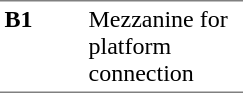<table border=0 cellspacing=0 cellpadding=3>
<tr>
<td style="border-bottom:solid 1px gray;border-top:solid 1px gray;" width=50 valign=top><strong>B1</strong></td>
<td style="border-top:solid 1px gray;border-bottom:solid 1px gray;" width=100 valign=top>Mezzanine for platform connection</td>
</tr>
</table>
